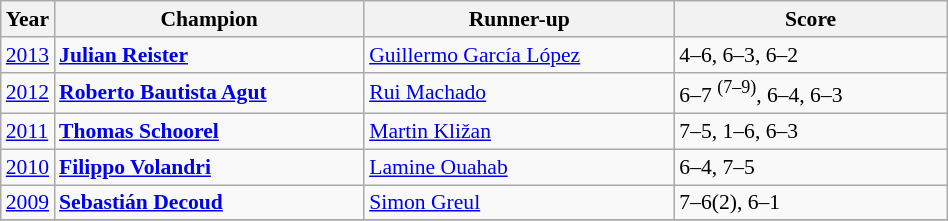<table class="wikitable" style="font-size:90%">
<tr>
<th>Year</th>
<th width="200">Champion</th>
<th width="200">Runner-up</th>
<th width="175">Score</th>
</tr>
<tr>
<td><a href='#'>2013</a></td>
<td> <strong><a href='#'>Julian Reister</a></strong></td>
<td> <a href='#'>Guillermo García López</a></td>
<td>4–6, 6–3, 6–2</td>
</tr>
<tr>
<td><a href='#'>2012</a></td>
<td> <strong><a href='#'>Roberto Bautista Agut</a></strong></td>
<td> <a href='#'>Rui Machado</a></td>
<td>6–7 <sup>(7–9)</sup>, 6–4, 6–3</td>
</tr>
<tr>
<td><a href='#'>2011</a></td>
<td> <strong><a href='#'>Thomas Schoorel</a></strong></td>
<td> <a href='#'>Martin Kližan</a></td>
<td>7–5, 1–6, 6–3</td>
</tr>
<tr>
<td><a href='#'>2010</a></td>
<td> <strong><a href='#'>Filippo Volandri</a></strong></td>
<td> <a href='#'>Lamine Ouahab</a></td>
<td>6–4, 7–5</td>
</tr>
<tr>
<td><a href='#'>2009</a></td>
<td> <strong><a href='#'>Sebastián Decoud</a></strong></td>
<td> <a href='#'>Simon Greul</a></td>
<td>7–6(2), 6–1</td>
</tr>
<tr>
</tr>
</table>
